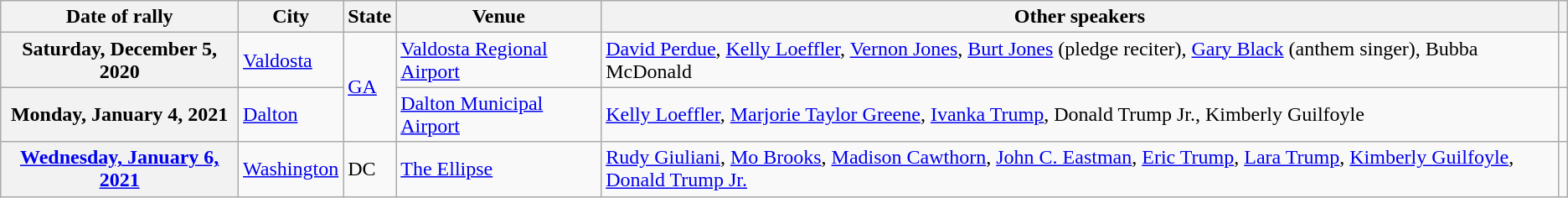<table class="wikitable sortable">
<tr>
<th scope="col" style="text-align:center;">Date of rally</th>
<th scope="col" style="text-align:center;">City</th>
<th scope="col" style="text-align:center;">State</th>
<th scope="col" style="text-align:center;">Venue</th>
<th scope="col" style="text-align:center;">Other speakers</th>
<th></th>
</tr>
<tr>
<th scope="row">Saturday, December 5, 2020</th>
<td><a href='#'>Valdosta</a></td>
<td rowspan="2"><a href='#'>GA</a></td>
<td><a href='#'>Valdosta Regional Airport</a></td>
<td><a href='#'>David Perdue</a>, <a href='#'>Kelly Loeffler</a>, <a href='#'>Vernon Jones</a>, <a href='#'>Burt Jones</a> (pledge reciter), <a href='#'>Gary Black</a> (anthem singer), Bubba McDonald</td>
<td></td>
</tr>
<tr>
<th scope="row">Monday, January 4, 2021</th>
<td><a href='#'>Dalton</a></td>
<td><a href='#'>Dalton Municipal Airport</a></td>
<td><a href='#'>Kelly Loeffler</a>, <a href='#'>Marjorie Taylor Greene</a>, <a href='#'>Ivanka Trump</a>, Donald Trump Jr., Kimberly Guilfoyle</td>
<td></td>
</tr>
<tr>
<th scope="row"><a href='#'>Wednesday, January 6, 2021</a></th>
<td><a href='#'>Washington</a></td>
<td>DC</td>
<td><a href='#'>The Ellipse</a></td>
<td><a href='#'>Rudy Giuliani</a>, <a href='#'>Mo Brooks</a>, <a href='#'>Madison Cawthorn</a>, <a href='#'>John C. Eastman</a>, <a href='#'>Eric Trump</a>, <a href='#'>Lara Trump</a>, <a href='#'>Kimberly Guilfoyle</a>, <a href='#'>Donald Trump Jr.</a></td>
<td></td>
</tr>
</table>
